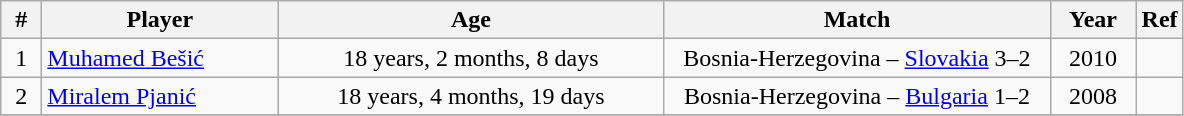<table class="wikitable sortable" style="text-align:center;">
<tr>
<th width=20px>#</th>
<th style="width:150px;">Player</th>
<th style="width:250px;">Age</th>
<th style="width:250px;">Match</th>
<th width=50px>Year</th>
<th width=20px>Ref</th>
</tr>
<tr>
<td>1</td>
<td align=left><a href='#'>Muhamed Bešić</a></td>
<td>18 years, 2 months, 8 days</td>
<td>Bosnia-Herzegovina – <a href='#'>Slovakia</a> 3–2</td>
<td>2010</td>
<td></td>
</tr>
<tr>
<td>2</td>
<td align=left><a href='#'>Miralem Pjanić</a></td>
<td>18 years, 4 months, 19 days</td>
<td>Bosnia-Herzegovina – <a href='#'>Bulgaria</a> 1–2</td>
<td>2008</td>
<td></td>
</tr>
<tr>
</tr>
</table>
